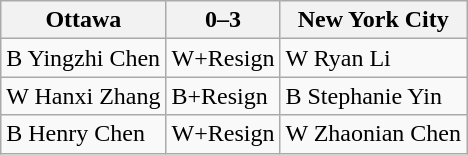<table class="wikitable">
<tr>
<th>Ottawa</th>
<th>0–3</th>
<th>New York City</th>
</tr>
<tr>
<td>B Yingzhi Chen</td>
<td>W+Resign</td>
<td>W Ryan Li</td>
</tr>
<tr>
<td>W Hanxi Zhang</td>
<td>B+Resign</td>
<td>B Stephanie Yin</td>
</tr>
<tr>
<td>B Henry Chen</td>
<td>W+Resign</td>
<td>W Zhaonian Chen</td>
</tr>
</table>
